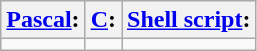<table class="wikitable">
<tr>
<th><a href='#'>Pascal</a>:</th>
<th><a href='#'>C</a>:</th>
<th><a href='#'>Shell script</a>:</th>
</tr>
<tr>
<td></td>
<td></td>
<td></td>
</tr>
</table>
